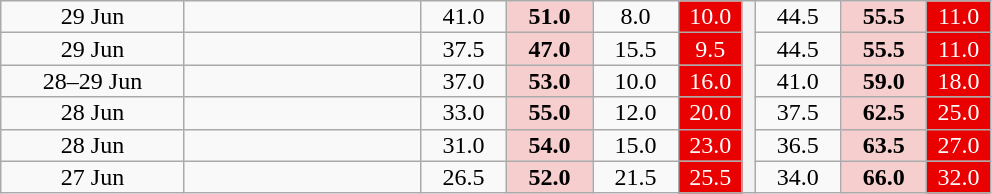<table class=wikitable style="text-align:center; border:0px; line-height:14px; margin-top:-1px">
<tr>
<td width=115>29 Jun</td>
<td width=150></td>
<td width=50>41.0</td>
<td width=50 style="background:#F6CECE"><strong>51.0</strong></td>
<td width=50>8.0</td>
<td width=35 style="background:#E90000; color:white;">10.0</td>
<th width=1 rowspan="6"></th>
<td width=50>44.5</td>
<td width=50 style="background:#F6CECE"><strong>55.5</strong></td>
<td width=35 style="background:#E90000; color:white;">11.0</td>
</tr>
<tr>
<td>29 Jun</td>
<td></td>
<td>37.5</td>
<td style="background:#F6CECE"><strong>47.0</strong></td>
<td>15.5</td>
<td style="background:#E90000; color:white;">9.5</td>
<td>44.5</td>
<td style="background:#F6CECE"><strong>55.5</strong></td>
<td style="background:#E90000; color:white;">11.0</td>
</tr>
<tr>
<td>28–29 Jun</td>
<td></td>
<td>37.0</td>
<td style="background:#F6CECE"><strong>53.0</strong></td>
<td>10.0</td>
<td style="background:#E90000; color:white;">16.0</td>
<td>41.0</td>
<td style="background:#F6CECE"><strong>59.0</strong></td>
<td style="background:#E90000; color:white;">18.0</td>
</tr>
<tr>
<td>28 Jun</td>
<td></td>
<td>33.0</td>
<td style="background:#F6CECE"><strong>55.0</strong></td>
<td>12.0</td>
<td style="background:#E90000; color:white;">20.0</td>
<td>37.5</td>
<td style="background:#F6CECE"><strong>62.5</strong></td>
<td style="background:#E90000; color:white;">25.0</td>
</tr>
<tr>
<td>28 Jun</td>
<td></td>
<td>31.0</td>
<td style="background:#F6CECE"><strong>54.0</strong></td>
<td>15.0</td>
<td style="background:#E90000; color:white;">23.0</td>
<td>36.5</td>
<td style="background:#F6CECE"><strong>63.5</strong></td>
<td style="background:#E90000; color:white;">27.0</td>
</tr>
<tr>
<td>27 Jun</td>
<td></td>
<td>26.5</td>
<td style="background:#F6CECE"><strong>52.0</strong></td>
<td>21.5</td>
<td style="background:#E90000; color:white;">25.5</td>
<td>34.0</td>
<td style="background:#F6CECE"><strong>66.0</strong></td>
<td style="background:#E90000; color:white;">32.0</td>
</tr>
</table>
